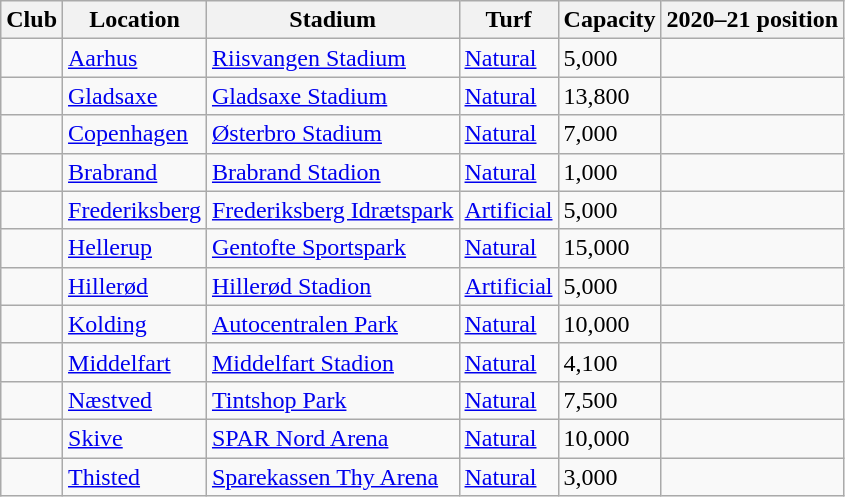<table class="wikitable sortable">
<tr>
<th>Club</th>
<th>Location</th>
<th>Stadium</th>
<th>Turf</th>
<th>Capacity</th>
<th>2020–21 position</th>
</tr>
<tr>
<td></td>
<td><a href='#'>Aarhus</a></td>
<td><a href='#'>Riisvangen Stadium</a></td>
<td><a href='#'>Natural</a></td>
<td>5,000</td>
<td></td>
</tr>
<tr>
<td></td>
<td><a href='#'>Gladsaxe</a></td>
<td><a href='#'>Gladsaxe Stadium</a></td>
<td><a href='#'>Natural</a></td>
<td>13,800</td>
<td></td>
</tr>
<tr>
<td></td>
<td><a href='#'>Copenhagen</a></td>
<td><a href='#'>Østerbro Stadium</a></td>
<td><a href='#'>Natural</a></td>
<td>7,000</td>
<td></td>
</tr>
<tr>
<td></td>
<td><a href='#'>Brabrand</a></td>
<td><a href='#'>Brabrand Stadion</a></td>
<td><a href='#'>Natural</a></td>
<td>1,000</td>
<td></td>
</tr>
<tr>
<td></td>
<td><a href='#'>Frederiksberg</a></td>
<td><a href='#'>Frederiksberg Idrætspark</a></td>
<td><a href='#'>Artificial</a></td>
<td>5,000</td>
<td></td>
</tr>
<tr>
<td></td>
<td><a href='#'>Hellerup</a></td>
<td><a href='#'>Gentofte Sportspark</a></td>
<td><a href='#'>Natural</a></td>
<td>15,000</td>
<td></td>
</tr>
<tr>
<td></td>
<td><a href='#'>Hillerød</a></td>
<td><a href='#'>Hillerød Stadion</a></td>
<td><a href='#'>Artificial</a></td>
<td>5,000</td>
<td></td>
</tr>
<tr>
<td></td>
<td><a href='#'>Kolding</a></td>
<td><a href='#'>Autocentralen Park</a></td>
<td><a href='#'>Natural</a></td>
<td>10,000</td>
<td></td>
</tr>
<tr>
<td></td>
<td><a href='#'>Middelfart</a></td>
<td><a href='#'>Middelfart Stadion</a></td>
<td><a href='#'>Natural</a></td>
<td>4,100</td>
<td></td>
</tr>
<tr>
<td></td>
<td><a href='#'>Næstved</a></td>
<td><a href='#'>Tintshop Park</a></td>
<td><a href='#'>Natural</a></td>
<td>7,500</td>
<td></td>
</tr>
<tr>
<td></td>
<td><a href='#'>Skive</a></td>
<td><a href='#'>SPAR Nord Arena</a></td>
<td><a href='#'>Natural</a></td>
<td>10,000</td>
<td></td>
</tr>
<tr>
<td></td>
<td><a href='#'>Thisted</a></td>
<td><a href='#'>Sparekassen Thy Arena</a></td>
<td><a href='#'>Natural</a></td>
<td>3,000</td>
<td></td>
</tr>
</table>
